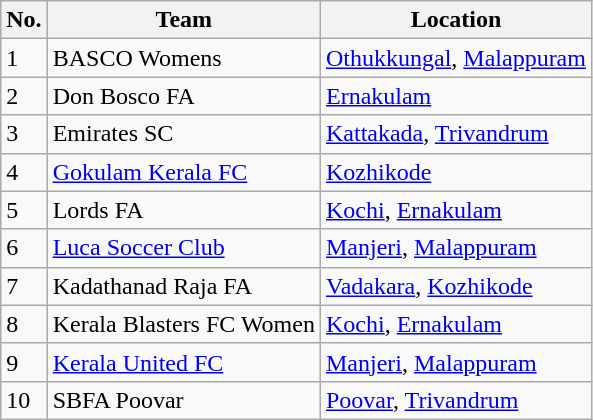<table class="wikitable">
<tr>
<th>No.</th>
<th>Team</th>
<th>Location</th>
</tr>
<tr>
<td>1</td>
<td>BASCO Womens</td>
<td><a href='#'>Othukkungal</a>, <a href='#'>Malappuram</a></td>
</tr>
<tr>
<td>2</td>
<td>Don Bosco FA</td>
<td><a href='#'>Ernakulam</a></td>
</tr>
<tr>
<td>3</td>
<td>Emirates SC</td>
<td><a href='#'>Kattakada</a>, <a href='#'>Trivandrum</a></td>
</tr>
<tr>
<td>4</td>
<td><a href='#'>Gokulam Kerala FC</a></td>
<td><a href='#'>Kozhikode</a></td>
</tr>
<tr>
<td>5</td>
<td>Lords FA</td>
<td><a href='#'>Kochi</a>, <a href='#'>Ernakulam</a></td>
</tr>
<tr>
<td>6</td>
<td><a href='#'>Luca Soccer Club</a></td>
<td><a href='#'>Manjeri</a>, <a href='#'>Malappuram</a></td>
</tr>
<tr>
<td>7</td>
<td>Kadathanad Raja FA</td>
<td><a href='#'>Vadakara</a>, <a href='#'>Kozhikode</a></td>
</tr>
<tr>
<td>8</td>
<td>Kerala Blasters FC Women</td>
<td><a href='#'>Kochi</a>, <a href='#'>Ernakulam</a></td>
</tr>
<tr>
<td>9</td>
<td><a href='#'>Kerala United FC</a></td>
<td><a href='#'>Manjeri</a>, <a href='#'>Malappuram</a></td>
</tr>
<tr>
<td>10</td>
<td>SBFA Poovar</td>
<td><a href='#'>Poovar</a>, <a href='#'>Trivandrum</a></td>
</tr>
</table>
